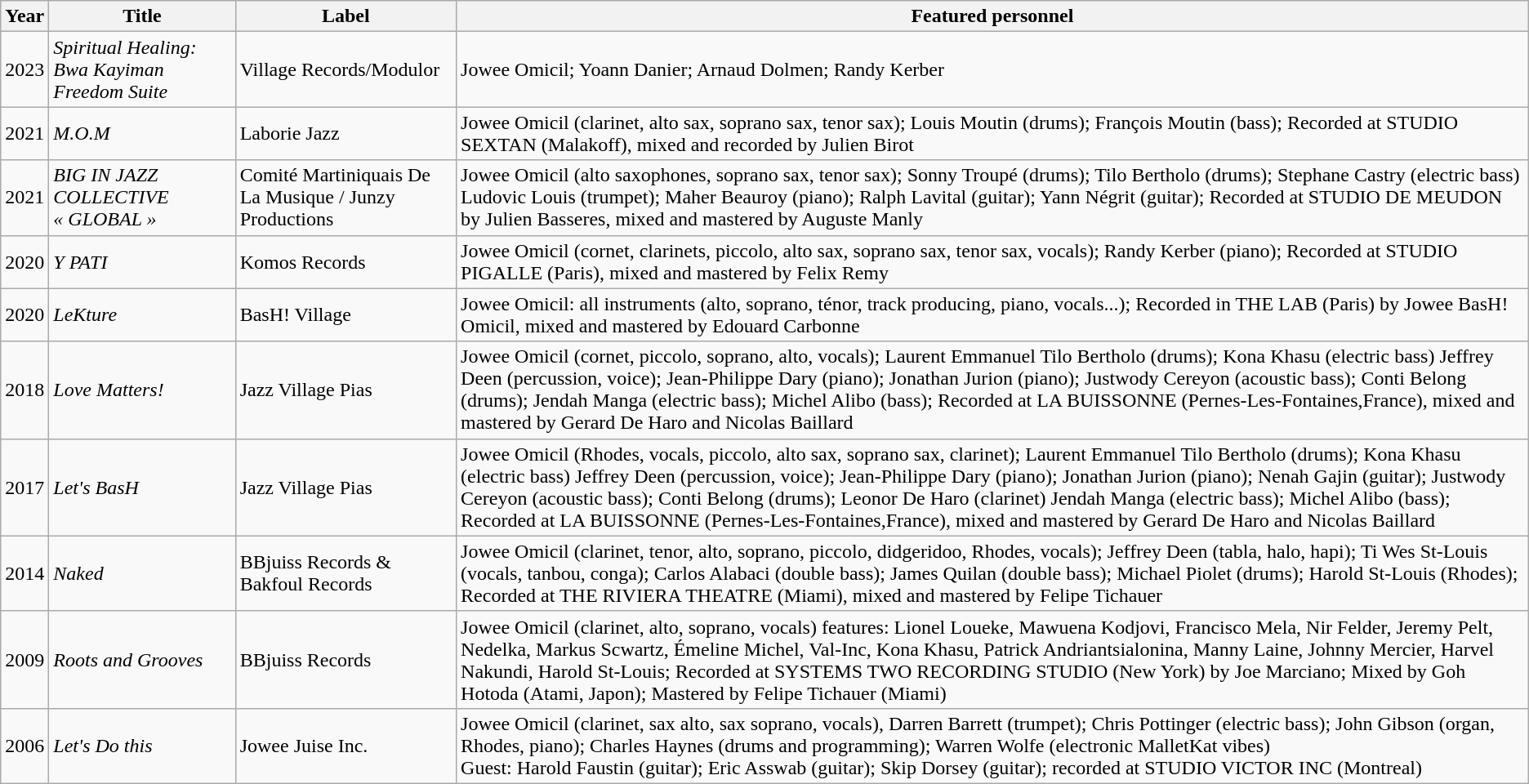<table class="wikitable">
<tr>
<th>Year</th>
<th>Title</th>
<th>Label</th>
<th>Featured personnel</th>
</tr>
<tr>
<td>2023</td>
<td><em>Spiritual Healing: Bwa Kayiman Freedom Suite</em></td>
<td>Village Records/Modulor</td>
<td>Jowee Omicil; Yoann Danier; Arnaud Dolmen; Randy Kerber</td>
</tr>
<tr>
<td>2021</td>
<td><em>M.O.M</em></td>
<td>Laborie Jazz</td>
<td>Jowee Omicil (clarinet, alto sax, soprano sax, tenor sax); Louis Moutin (drums); François Moutin (bass); Recorded at STUDIO SEXTAN (Malakoff), mixed and recorded by Julien Birot</td>
</tr>
<tr>
<td>2021</td>
<td><em>BIG IN JAZZ COLLECTIVE « GLOBAL »</em></td>
<td>Comité Martiniquais De La Musique / Junzy Productions</td>
<td>Jowee Omicil (alto saxophones, soprano sax, tenor sax); Sonny Troupé (drums); Tilo Bertholo (drums); Stephane Castry (electric bass) Ludovic Louis (trumpet); Maher Beauroy (piano); Ralph Lavital (guitar); Yann Négrit (guitar); Recorded at STUDIO DE MEUDON by Julien Basseres, mixed and mastered by Auguste Manly</td>
</tr>
<tr>
<td>2020</td>
<td><em>Y PATI</em></td>
<td>Komos Records</td>
<td>Jowee Omicil (cornet, clarinets, piccolo, alto sax, soprano sax, tenor sax, vocals); Randy Kerber (piano); Recorded at STUDIO PIGALLE (Paris), mixed and mastered by Felix Remy</td>
</tr>
<tr>
<td>2020</td>
<td><em>LeKture</em></td>
<td>BasH! Village</td>
<td>Jowee Omicil: all instruments (alto, soprano, ténor, track producing, piano, vocals...); Recorded in THE LAB (Paris) by Jowee BasH! Omicil, mixed and mastered by Edouard Carbonne</td>
</tr>
<tr>
<td>2018</td>
<td><em>Love Matters!</em></td>
<td>Jazz Village Pias</td>
<td>Jowee Omicil (cornet, piccolo, soprano, alto, vocals); Laurent Emmanuel Tilo Bertholo (drums); Kona Khasu (electric bass) Jeffrey Deen (percussion, voice); Jean-Philippe Dary (piano); Jonathan Jurion (piano); Justwody Cereyon (acoustic bass); Conti Belong (drums); Jendah Manga (electric bass); Michel Alibo (bass); Recorded at LA BUISSONNE (Pernes-Les-Fontaines,France), mixed and mastered by Gerard De Haro and Nicolas Baillard</td>
</tr>
<tr>
<td>2017</td>
<td><em>Let's BasH</em></td>
<td>Jazz Village Pias</td>
<td>Jowee Omicil (Rhodes, vocals, piccolo, alto sax, soprano sax, clarinet); Laurent Emmanuel Tilo Bertholo (drums); Kona Khasu (electric bass) Jeffrey Deen (percussion, voice); Jean-Philippe Dary (piano); Jonathan Jurion (piano); Nenah Gajin (guitar); Justwody Cereyon (acoustic bass); Conti Belong (drums); Leonor De Haro (clarinet) Jendah Manga (electric bass); Michel Alibo (bass); Recorded at LA BUISSONNE (Pernes-Les-Fontaines,France), mixed and mastered by Gerard De Haro and Nicolas Baillard</td>
</tr>
<tr>
<td>2014</td>
<td><em>Naked</em></td>
<td>BBjuiss Records & Bakfoul Records</td>
<td>Jowee Omicil (clarinet, tenor, alto, soprano, piccolo, didgeridoo, Rhodes, vocals); Jeffrey Deen (tabla, halo, hapi); Ti Wes St-Louis (vocals, tanbou, conga); Carlos Alabaci (double bass); James Quilan (double bass); Michael Piolet (drums); Harold St-Louis (Rhodes); Recorded at THE RIVIERA THEATRE (Miami), mixed and mastered by Felipe Tichauer</td>
</tr>
<tr>
<td>2009</td>
<td><em>Roots and Grooves</em></td>
<td>BBjuiss Records</td>
<td>Jowee Omicil (clarinet, alto, soprano, vocals) features: Lionel Loueke, Mawuena Kodjovi, Francisco Mela, Nir Felder, Jeremy Pelt, Nedelka, Markus Scwartz, Émeline Michel, Val-Inc, Kona Khasu, Patrick Andriantsialonina, Manny Laine, Johnny Mercier, Harvel Nakundi, Harold St-Louis; Recorded at SYSTEMS TWO RECORDING STUDIO (New York) by Joe Marciano; Mixed by Goh Hotoda (Atami, Japon); Mastered by Felipe Tichauer (Miami)</td>
</tr>
<tr>
<td>2006</td>
<td><em>Let's Do this</em></td>
<td>Jowee Juise Inc.</td>
<td>Jowee Omicil (clarinet, sax alto, sax soprano, vocals), Darren Barrett (trumpet); Chris Pottinger (electric bass); John Gibson (organ, Rhodes, piano); Charles Haynes (drums and programming); Warren Wolfe (electronic MalletKat vibes)<br>Guest: Harold Faustin (guitar); Eric Asswab (guitar); Skip Dorsey (guitar); recorded at STUDIO VICTOR INC (Montreal)</td>
</tr>
</table>
